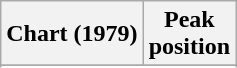<table class="wikitable sortable plainrowheaders">
<tr>
<th>Chart (1979)</th>
<th>Peak<br>position</th>
</tr>
<tr>
</tr>
<tr>
</tr>
</table>
